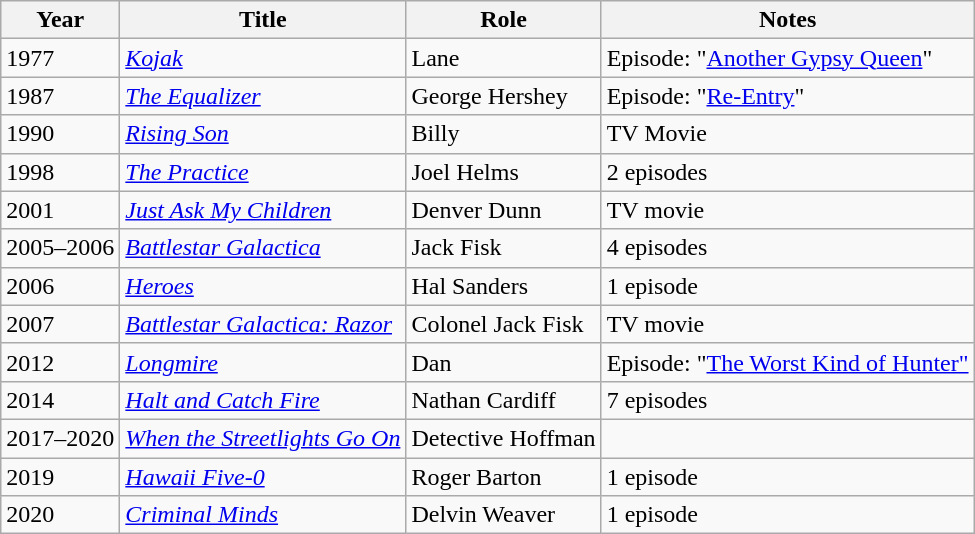<table class="wikitable sortable">
<tr>
<th>Year</th>
<th>Title</th>
<th>Role</th>
<th>Notes</th>
</tr>
<tr>
<td>1977</td>
<td><em><a href='#'>Kojak</a></em></td>
<td>Lane</td>
<td>Episode: "<a href='#'>Another Gypsy Queen</a>"</td>
</tr>
<tr>
<td>1987</td>
<td><em><a href='#'>The Equalizer</a></em></td>
<td>George Hershey</td>
<td>Episode: "<a href='#'>Re-Entry</a>"</td>
</tr>
<tr>
<td>1990</td>
<td><em><a href='#'>Rising Son</a></em></td>
<td>Billy</td>
<td>TV Movie</td>
</tr>
<tr>
<td>1998</td>
<td><em><a href='#'>The Practice</a></em></td>
<td>Joel Helms</td>
<td>2 episodes</td>
</tr>
<tr>
<td>2001</td>
<td><em><a href='#'>Just Ask My Children</a></em></td>
<td>Denver Dunn</td>
<td>TV movie</td>
</tr>
<tr>
<td>2005–2006</td>
<td><em><a href='#'>Battlestar Galactica</a></em></td>
<td>Jack Fisk</td>
<td>4 episodes</td>
</tr>
<tr>
<td>2006</td>
<td><em><a href='#'>Heroes</a></em></td>
<td>Hal Sanders</td>
<td>1 episode</td>
</tr>
<tr>
<td>2007</td>
<td><em><a href='#'>Battlestar Galactica: Razor</a></em></td>
<td>Colonel Jack Fisk</td>
<td>TV movie</td>
</tr>
<tr>
<td>2012</td>
<td><em><a href='#'>Longmire</a></em></td>
<td>Dan</td>
<td>Episode: "<a href='#'>The Worst Kind of Hunter"</a></td>
</tr>
<tr>
<td>2014</td>
<td><em><a href='#'>Halt and Catch Fire</a></em></td>
<td>Nathan Cardiff</td>
<td>7 episodes</td>
</tr>
<tr>
<td>2017–2020</td>
<td><em><a href='#'>When the Streetlights Go On</a></em></td>
<td>Detective Hoffman</td>
<td></td>
</tr>
<tr>
<td>2019</td>
<td><em><a href='#'>Hawaii Five-0</a></em></td>
<td>Roger Barton</td>
<td>1 episode</td>
</tr>
<tr>
<td>2020</td>
<td><em><a href='#'>Criminal Minds</a></em></td>
<td>Delvin Weaver</td>
<td>1 episode</td>
</tr>
</table>
